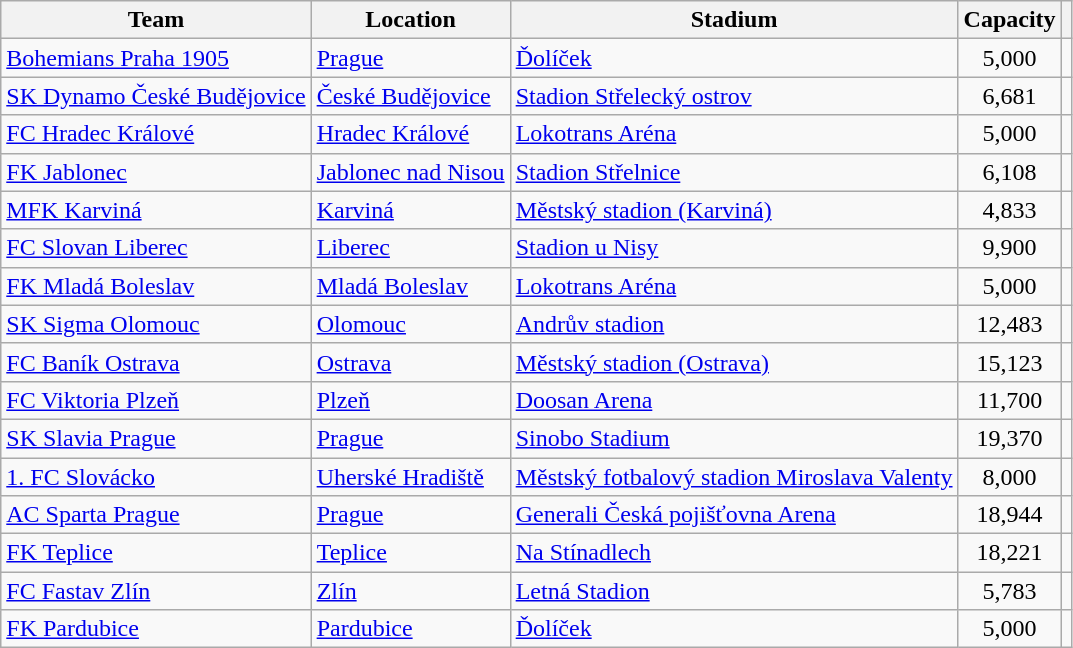<table class="wikitable sortable">
<tr>
<th>Team</th>
<th>Location</th>
<th>Stadium</th>
<th>Capacity</th>
<th class="unsortable"></th>
</tr>
<tr>
<td><a href='#'>Bohemians Praha 1905</a></td>
<td><a href='#'>Prague</a></td>
<td><a href='#'>Ďolíček</a></td>
<td align="center">5,000</td>
<td style="text-align:center"></td>
</tr>
<tr>
<td><a href='#'>SK Dynamo České Budějovice</a></td>
<td><a href='#'>České Budějovice</a></td>
<td><a href='#'>Stadion Střelecký ostrov</a></td>
<td align="center">6,681</td>
<td style="text-align:center"></td>
</tr>
<tr>
<td><a href='#'>FC Hradec Králové</a></td>
<td><a href='#'>Hradec Králové</a></td>
<td><a href='#'>Lokotrans Aréna</a> </td>
<td align="center">5,000</td>
<td style="text-align:center"></td>
</tr>
<tr>
<td><a href='#'>FK Jablonec</a></td>
<td><a href='#'>Jablonec nad Nisou</a></td>
<td><a href='#'>Stadion Střelnice</a></td>
<td align="center">6,108</td>
<td style="text-align:center"></td>
</tr>
<tr>
<td><a href='#'>MFK Karviná</a></td>
<td><a href='#'>Karviná</a></td>
<td><a href='#'>Městský stadion (Karviná)</a></td>
<td align="center">4,833</td>
<td style="text-align:center"></td>
</tr>
<tr>
<td><a href='#'>FC Slovan Liberec</a></td>
<td><a href='#'>Liberec</a></td>
<td><a href='#'>Stadion u Nisy</a></td>
<td align="center">9,900</td>
<td style="text-align:center"></td>
</tr>
<tr>
<td><a href='#'>FK Mladá Boleslav</a></td>
<td><a href='#'>Mladá Boleslav</a></td>
<td><a href='#'>Lokotrans Aréna</a></td>
<td align="center">5,000</td>
<td style="text-align:center"></td>
</tr>
<tr>
<td><a href='#'>SK Sigma Olomouc</a></td>
<td><a href='#'>Olomouc</a></td>
<td><a href='#'>Andrův stadion</a></td>
<td align="center">12,483</td>
<td style="text-align:center"></td>
</tr>
<tr>
<td><a href='#'>FC Baník Ostrava</a></td>
<td><a href='#'>Ostrava</a></td>
<td><a href='#'>Městský stadion (Ostrava)</a></td>
<td align="center">15,123</td>
<td style="text-align:center"></td>
</tr>
<tr>
<td><a href='#'>FC Viktoria Plzeň</a></td>
<td><a href='#'>Plzeň</a></td>
<td><a href='#'>Doosan Arena</a></td>
<td align="center">11,700</td>
<td style="text-align:center"></td>
</tr>
<tr>
<td><a href='#'>SK Slavia Prague</a></td>
<td><a href='#'>Prague</a></td>
<td><a href='#'>Sinobo Stadium</a></td>
<td align="center">19,370</td>
<td style="text-align:center"></td>
</tr>
<tr>
<td><a href='#'>1. FC Slovácko</a></td>
<td><a href='#'>Uherské Hradiště</a></td>
<td><a href='#'>Městský fotbalový stadion Miroslava Valenty</a></td>
<td align="center">8,000</td>
<td style="text-align:center"></td>
</tr>
<tr>
<td><a href='#'>AC Sparta Prague</a></td>
<td><a href='#'>Prague</a></td>
<td><a href='#'>Generali Česká pojišťovna Arena</a></td>
<td align="center">18,944</td>
<td style="text-align:center"></td>
</tr>
<tr>
<td><a href='#'>FK Teplice</a></td>
<td><a href='#'>Teplice</a></td>
<td><a href='#'>Na Stínadlech</a></td>
<td align="center">18,221</td>
<td style="text-align:center"></td>
</tr>
<tr>
<td><a href='#'>FC Fastav Zlín</a></td>
<td><a href='#'>Zlín</a></td>
<td><a href='#'>Letná Stadion</a></td>
<td align="center">5,783</td>
<td style="text-align:center"></td>
</tr>
<tr>
<td><a href='#'>FK Pardubice</a></td>
<td><a href='#'>Pardubice</a></td>
<td><a href='#'>Ďolíček</a> </td>
<td align="center">5,000</td>
<td style="text-align:center"></td>
</tr>
</table>
